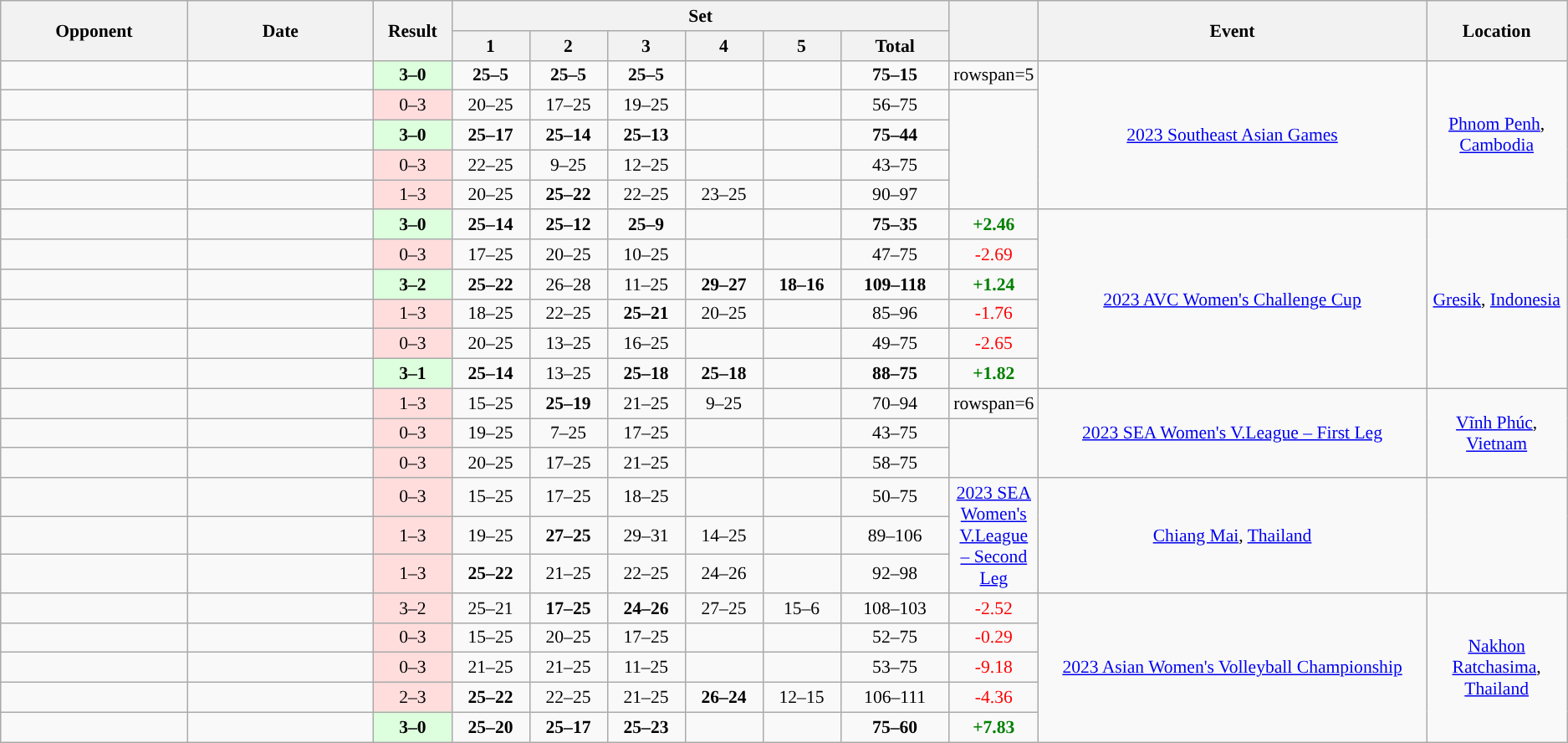<table class="wikitable" style="font-size:90%; width=100%">
<tr>
<th rowspan=2 width=12%>Opponent</th>
<th rowspan=2 width=12%>Date</th>
<th rowspan=2 width=5%>Result</th>
<th colspan=6>Set</th>
<th rowspan=2 width=5%></th>
<th rowspan=2 width=25%>Event</th>
<th rowspan=2 width=15%>Location</th>
</tr>
<tr>
<th width=5%>1</th>
<th width=5%>2</th>
<th width=5%>3</th>
<th width=5%>4</th>
<th width=5%>5</th>
<th width=7%>Total</th>
</tr>
<tr style="text-align:center;">
<td style="text-align:left;"></td>
<td></td>
<td style="background:#ddffdd;"><strong>3–0</strong></td>
<td><strong>25–5</strong></td>
<td><strong>25–5</strong></td>
<td><strong>25–5</strong></td>
<td></td>
<td></td>
<td><strong>75–15</strong></td>
<td>rowspan=5 </td>
<td rowspan=5><a href='#'>2023 Southeast Asian Games</a></td>
<td rowspan=5><a href='#'>Phnom Penh</a>, <a href='#'>Cambodia</a></td>
</tr>
<tr style="text-align:center;">
<td style="text-align:left;"></td>
<td></td>
<td style="background:#ffdddd;">0–3</td>
<td>20–25</td>
<td>17–25</td>
<td>19–25</td>
<td></td>
<td></td>
<td>56–75</td>
</tr>
<tr style="text-align:center;">
<td style="text-align:left;"></td>
<td></td>
<td style="background:#ddffdd;"><strong>3–0</strong></td>
<td><strong>25–17</strong></td>
<td><strong>25–14</strong></td>
<td><strong>25–13</strong></td>
<td></td>
<td></td>
<td><strong>75–44</strong></td>
</tr>
<tr style="text-align:center;">
<td style="text-align:left;"></td>
<td></td>
<td style="background:#ffdddd;">0–3</td>
<td>22–25</td>
<td>9–25</td>
<td>12–25</td>
<td></td>
<td></td>
<td>43–75</td>
</tr>
<tr style="text-align:center;">
<td style="text-align:left;"></td>
<td></td>
<td style="background:#ffdddd;">1–3</td>
<td>20–25</td>
<td><strong>25–22</strong></td>
<td>22–25</td>
<td>23–25</td>
<td></td>
<td>90–97</td>
</tr>
<tr style="text-align:center;">
<td style="text-align:left;"></td>
<td></td>
<td style="background:#ddffdd;"><strong>3–0</strong></td>
<td><strong>25–14</strong></td>
<td><strong>25–12</strong></td>
<td><strong>25–9</strong></td>
<td></td>
<td></td>
<td><strong>75–35</strong></td>
<td style="color:green"><strong>+2.46</strong></td>
<td rowspan=6><a href='#'>2023 AVC Women's Challenge Cup</a></td>
<td rowspan=6><a href='#'>Gresik</a>, <a href='#'>Indonesia</a></td>
</tr>
<tr style="text-align:center;">
<td style="text-align:left;"></td>
<td></td>
<td style="background:#ffdddd;">0–3</td>
<td>17–25</td>
<td>20–25</td>
<td>10–25</td>
<td></td>
<td></td>
<td>47–75</td>
<td style="color:red">-2.69</td>
</tr>
<tr style="text-align:center;">
<td style="text-align:left;"></td>
<td></td>
<td style="background:#ddffdd;"><strong>3–2</strong></td>
<td><strong>25–22</strong></td>
<td>26–28</td>
<td>11–25</td>
<td><strong>29–27</strong></td>
<td><strong>18–16</strong></td>
<td><strong>109–118</strong></td>
<td style="color:green"><strong>+1.24</strong></td>
</tr>
<tr style="text-align:center;">
<td style="text-align:left;"></td>
<td></td>
<td style="background:#ffdddd;">1–3</td>
<td>18–25</td>
<td>22–25</td>
<td><strong>25–21</strong></td>
<td>20–25</td>
<td></td>
<td>85–96</td>
<td style="color:red">-1.76</td>
</tr>
<tr style="text-align:center;">
<td style="text-align:left;"></td>
<td></td>
<td style="background:#ffdddd;">0–3</td>
<td>20–25</td>
<td>13–25</td>
<td>16–25</td>
<td></td>
<td></td>
<td>49–75</td>
<td style="color:red">-2.65</td>
</tr>
<tr style="text-align:center;">
<td style="text-align:left;"></td>
<td></td>
<td style="background:#ddffdd;"><strong>3–1</strong></td>
<td><strong>25–14</strong></td>
<td>13–25</td>
<td><strong>25–18</strong></td>
<td><strong>25–18</strong></td>
<td></td>
<td><strong>88–75</strong></td>
<td style="color:green"><strong>+1.82</strong></td>
</tr>
<tr style="text-align:center;">
<td style="text-align:left;"></td>
<td></td>
<td style="background:#ffdddd;">1–3</td>
<td>15–25</td>
<td><strong>25–19</strong></td>
<td>21–25</td>
<td>9–25</td>
<td></td>
<td>70–94</td>
<td>rowspan=6 </td>
<td rowspan=3><a href='#'>2023 SEA Women's V.League – First Leg</a></td>
<td rowspan=3><a href='#'>Vĩnh Phúc</a>, <a href='#'>Vietnam</a></td>
</tr>
<tr style="text-align:center;">
<td style="text-align:left;"></td>
<td></td>
<td style="background:#ffdddd;">0–3</td>
<td>19–25</td>
<td>7–25</td>
<td>17–25</td>
<td></td>
<td></td>
<td>43–75</td>
</tr>
<tr style="text-align:center;">
<td style="text-align:left;"></td>
<td></td>
<td style="background:#ffdddd;">0–3</td>
<td>20–25</td>
<td>17–25</td>
<td>21–25</td>
<td></td>
<td></td>
<td>58–75</td>
</tr>
<tr style="text-align:center;">
<td style="text-align:left;"></td>
<td></td>
<td style="background:#ffdddd;">0–3</td>
<td>15–25</td>
<td>17–25</td>
<td>18–25</td>
<td></td>
<td></td>
<td>50–75</td>
<td rowspan=3><a href='#'>2023 SEA Women's V.League – Second Leg</a></td>
<td rowspan=3><a href='#'>Chiang Mai</a>, <a href='#'>Thailand</a></td>
</tr>
<tr style="text-align:center;">
<td style="text-align:left;"></td>
<td></td>
<td style="background:#ffdddd;">1–3</td>
<td>19–25</td>
<td><strong>27–25</strong></td>
<td>29–31</td>
<td>14–25</td>
<td></td>
<td>89–106</td>
</tr>
<tr style="text-align:center;">
<td style="text-align:left;"></td>
<td></td>
<td style="background:#ffdddd;">1–3</td>
<td><strong>25–22</strong></td>
<td>21–25</td>
<td>22–25</td>
<td>24–26</td>
<td></td>
<td>92–98</td>
</tr>
<tr style="text-align:center;">
<td style="text-align:left;"></td>
<td></td>
<td style="background:#ffdddd;">3–2</td>
<td>25–21</td>
<td><strong>17–25</strong></td>
<td><strong>24–26</strong></td>
<td>27–25</td>
<td>15–6</td>
<td>108–103</td>
<td style="color:red">-2.52</td>
<td rowspan=5><a href='#'>2023 Asian Women's Volleyball Championship</a></td>
<td rowspan=5><a href='#'>Nakhon Ratchasima</a>, <a href='#'>Thailand</a></td>
</tr>
<tr style="text-align:center;">
<td style="text-align:left;"></td>
<td></td>
<td style="background:#ffdddd;">0–3</td>
<td>15–25</td>
<td>20–25</td>
<td>17–25</td>
<td></td>
<td></td>
<td>52–75</td>
<td style="color:red">-0.29</td>
</tr>
<tr style="text-align:center;">
<td style="text-align:left;"></td>
<td></td>
<td style="background:#ffdddd;">0–3</td>
<td>21–25</td>
<td>21–25</td>
<td>11–25</td>
<td></td>
<td></td>
<td>53–75</td>
<td style="color:red">-9.18</td>
</tr>
<tr style="text-align:center;">
<td style="text-align:left;"></td>
<td></td>
<td style="background:#ffdddd;">2–3</td>
<td><strong>25–22</strong></td>
<td>22–25</td>
<td>21–25</td>
<td><strong>26–24</strong></td>
<td>12–15</td>
<td>106–111</td>
<td style="color:red">-4.36</td>
</tr>
<tr style="text-align:center;">
<td style="text-align:left;"></td>
<td></td>
<td style="background:#ddffdd;"><strong>3–0</strong></td>
<td><strong>25–20</strong></td>
<td><strong>25–17</strong></td>
<td><strong>25–23</strong></td>
<td></td>
<td></td>
<td><strong>75–60</strong></td>
<td style="color:green"><strong>+7.83</strong></td>
</tr>
</table>
